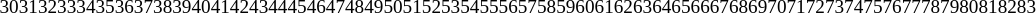<table Cellpadding="0" CellSpacing="0" style="font-size:100%; border:0px solid #aaaaaa; padding:1px;">
<tr style="vertical-align:bottom">
<td></td>
<td></td>
<td></td>
<td></td>
<td></td>
<td></td>
<td></td>
<td></td>
<td></td>
<td></td>
<td></td>
<td></td>
<td></td>
<td></td>
<td></td>
<td></td>
<td></td>
<td></td>
<td></td>
<td></td>
<td></td>
<td></td>
<td></td>
<td></td>
<td></td>
<td></td>
<td></td>
<td></td>
<td></td>
<td></td>
<td></td>
<td></td>
<td></td>
<td></td>
<td></td>
<td></td>
<td></td>
<td></td>
<td></td>
<td></td>
<td></td>
<td></td>
<td></td>
<td></td>
<td></td>
<td></td>
<td></td>
<td></td>
<td></td>
<td></td>
<td></td>
<td></td>
<td></td>
<td></td>
</tr>
<tr style="text-align:center; font-size:80%;">
<td>30</td>
<td>31</td>
<td>32</td>
<td>33</td>
<td>34</td>
<td>35</td>
<td>36</td>
<td>37</td>
<td>38</td>
<td>39</td>
<td>40</td>
<td>41</td>
<td>42</td>
<td>43</td>
<td>44</td>
<td>45</td>
<td>46</td>
<td>47</td>
<td>48</td>
<td>49</td>
<td>50</td>
<td>51</td>
<td>52</td>
<td>53</td>
<td>54</td>
<td>55</td>
<td>56</td>
<td>57</td>
<td>58</td>
<td>59</td>
<td>60</td>
<td>61</td>
<td>62</td>
<td>63</td>
<td>64</td>
<td>65</td>
<td>66</td>
<td>67</td>
<td>68</td>
<td>69</td>
<td>70</td>
<td>71</td>
<td>72</td>
<td>73</td>
<td>74</td>
<td>75</td>
<td>76</td>
<td>77</td>
<td>78</td>
<td>79</td>
<td>80</td>
<td>81</td>
<td>82</td>
<td>83</td>
</tr>
</table>
